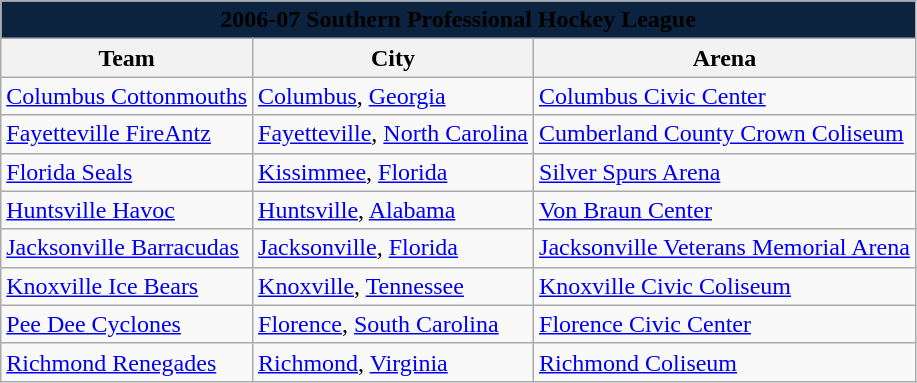<table class="wikitable" style="width:auto">
<tr>
<td bgcolor="#0C2340" align="center" colspan="5"><strong><span>2006-07 Southern Professional Hockey League</span></strong></td>
</tr>
<tr>
<th>Team</th>
<th>City</th>
<th>Arena</th>
</tr>
<tr>
<td><a href='#'>Columbus Cottonmouths</a></td>
<td><a href='#'>Columbus</a>, <a href='#'>Georgia</a></td>
<td><a href='#'>Columbus Civic Center</a></td>
</tr>
<tr>
<td><a href='#'>Fayetteville FireAntz</a></td>
<td><a href='#'>Fayetteville</a>, <a href='#'>North Carolina</a></td>
<td><a href='#'>Cumberland County Crown Coliseum</a></td>
</tr>
<tr>
<td><a href='#'>Florida Seals</a></td>
<td><a href='#'>Kissimmee</a>, <a href='#'>Florida</a></td>
<td><a href='#'>Silver Spurs Arena</a></td>
</tr>
<tr>
<td><a href='#'>Huntsville Havoc</a></td>
<td><a href='#'>Huntsville</a>, <a href='#'>Alabama</a></td>
<td><a href='#'>Von Braun Center</a></td>
</tr>
<tr>
<td><a href='#'>Jacksonville Barracudas</a></td>
<td><a href='#'>Jacksonville</a>, <a href='#'>Florida</a></td>
<td><a href='#'>Jacksonville Veterans Memorial Arena</a></td>
</tr>
<tr>
<td><a href='#'>Knoxville Ice Bears</a></td>
<td><a href='#'>Knoxville</a>, <a href='#'>Tennessee</a></td>
<td><a href='#'>Knoxville Civic Coliseum</a></td>
</tr>
<tr>
<td><a href='#'>Pee Dee Cyclones</a></td>
<td><a href='#'>Florence</a>, <a href='#'>South Carolina</a></td>
<td><a href='#'>Florence Civic Center</a></td>
</tr>
<tr>
<td><a href='#'>Richmond Renegades</a></td>
<td><a href='#'>Richmond</a>, <a href='#'>Virginia</a></td>
<td><a href='#'>Richmond Coliseum</a></td>
</tr>
</table>
